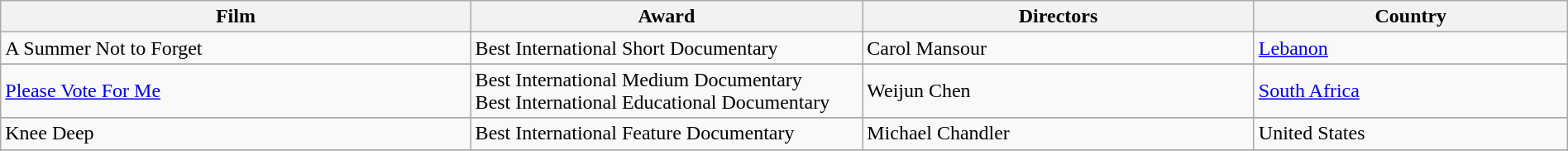<table class="wikitable" style="width:100%;">
<tr>
<th width="30%">Film</th>
<th width="25%">Award</th>
<th width="25%">Directors</th>
<th width="20%">Country</th>
</tr>
<tr>
<td>A Summer Not to Forget</td>
<td>Best International Short Documentary</td>
<td>Carol Mansour</td>
<td> <a href='#'>Lebanon</a></td>
</tr>
<tr>
</tr>
<tr>
<td><a href='#'>Please Vote For Me</a></td>
<td>Best International Medium Documentary<br>Best International Educational Documentary</td>
<td>Weijun Chen</td>
<td> <a href='#'>South Africa</a></td>
</tr>
<tr>
</tr>
<tr>
<td>Knee Deep</td>
<td>Best International Feature Documentary</td>
<td>Michael Chandler</td>
<td> United States</td>
</tr>
<tr>
</tr>
</table>
